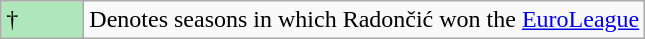<table class="wikitable">
<tr>
<td style="background:#AFE6BA; width:3em;">†</td>
<td>Denotes seasons in which Radončić won the <a href='#'>EuroLeague</a></td>
</tr>
</table>
